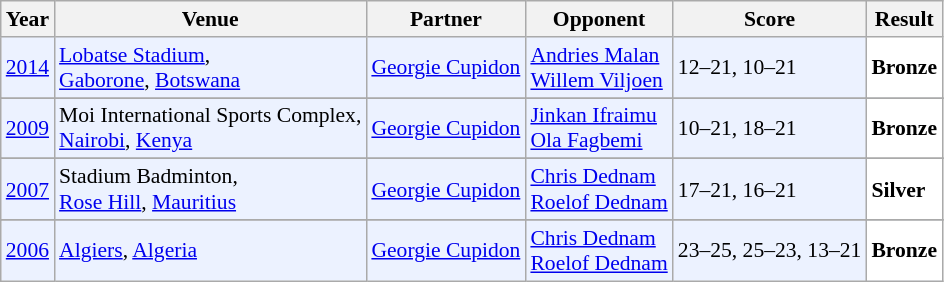<table class="sortable wikitable" style="font-size: 90%;">
<tr>
<th>Year</th>
<th>Venue</th>
<th>Partner</th>
<th>Opponent</th>
<th>Score</th>
<th>Result</th>
</tr>
<tr style="background:#ECF2FF">
<td align="center"><a href='#'>2014</a></td>
<td align="left"><a href='#'>Lobatse Stadium</a>,<br><a href='#'>Gaborone</a>, <a href='#'>Botswana</a></td>
<td align="left"> <a href='#'>Georgie Cupidon</a></td>
<td align="left"> <a href='#'>Andries Malan</a><br> <a href='#'>Willem Viljoen</a></td>
<td align="left">12–21, 10–21</td>
<td style="text-align:left; background:white"> <strong>Bronze</strong></td>
</tr>
<tr>
</tr>
<tr style="background:#ECF2FF">
<td align="center"><a href='#'>2009</a></td>
<td align="left">Moi International Sports Complex,<br><a href='#'>Nairobi</a>, <a href='#'>Kenya</a></td>
<td align="left"> <a href='#'>Georgie Cupidon</a></td>
<td align="left"> <a href='#'>Jinkan Ifraimu</a><br> <a href='#'>Ola Fagbemi</a></td>
<td align="left">10–21, 18–21</td>
<td style="text-align:left; background:white"> <strong>Bronze</strong></td>
</tr>
<tr>
</tr>
<tr style="background:#ECF2FF">
<td align="center"><a href='#'>2007</a></td>
<td align="left">Stadium Badminton,<br><a href='#'>Rose Hill</a>, <a href='#'>Mauritius</a></td>
<td align="left"> <a href='#'>Georgie Cupidon</a></td>
<td align="left"> <a href='#'>Chris Dednam</a><br> <a href='#'>Roelof Dednam</a></td>
<td align="left">17–21, 16–21</td>
<td style="text-align:left; background:white"> <strong>Silver</strong></td>
</tr>
<tr>
</tr>
<tr style="background:#ECF2FF">
<td align="center"><a href='#'>2006</a></td>
<td align="left"><a href='#'>Algiers</a>, <a href='#'>Algeria</a></td>
<td align="left"> <a href='#'>Georgie Cupidon</a></td>
<td align="left"> <a href='#'>Chris Dednam</a><br> <a href='#'>Roelof Dednam</a></td>
<td align="left">23–25, 25–23, 13–21</td>
<td style="text-align:left; background:white"> <strong>Bronze</strong></td>
</tr>
</table>
